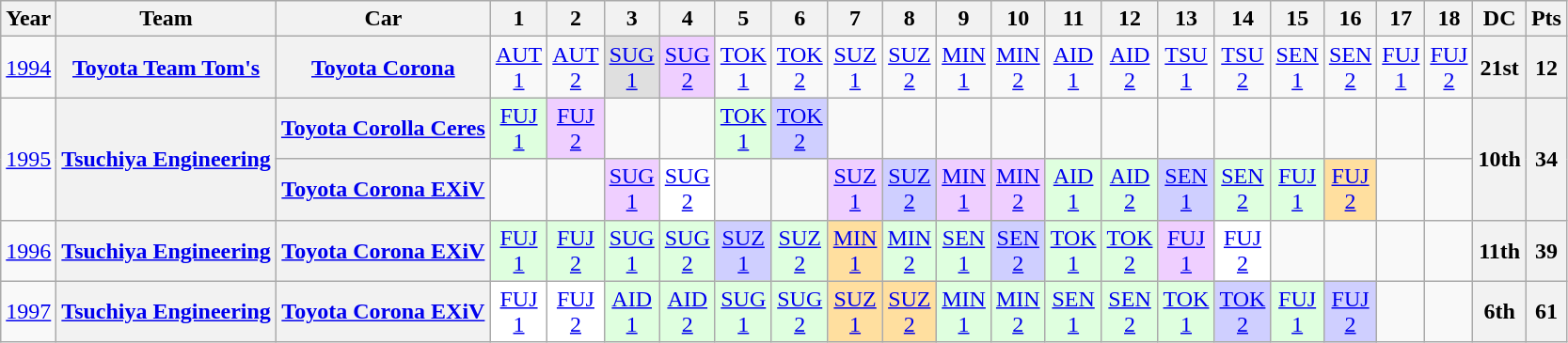<table class="wikitable"style="text-align:center;font-size;90%">
<tr>
<th>Year</th>
<th>Team</th>
<th>Car</th>
<th>1</th>
<th>2</th>
<th>3</th>
<th>4</th>
<th>5</th>
<th>6</th>
<th>7</th>
<th>8</th>
<th>9</th>
<th>10</th>
<th>11</th>
<th>12</th>
<th>13</th>
<th>14</th>
<th>15</th>
<th>16</th>
<th>17</th>
<th>18</th>
<th>DC</th>
<th>Pts</th>
</tr>
<tr>
<td><a href='#'>1994</a></td>
<th><a href='#'>Toyota Team Tom's</a></th>
<th><a href='#'>Toyota Corona</a></th>
<td><a href='#'>AUT<br>1</a></td>
<td><a href='#'>AUT<br>2</a></td>
<td style="background:#DFDFDF;"><a href='#'>SUG<br>1</a><br></td>
<td style="background:#EFCFFF;"><a href='#'>SUG<br>2</a><br></td>
<td><a href='#'>TOK<br>1</a></td>
<td><a href='#'>TOK<br>2</a></td>
<td><a href='#'>SUZ<br>1</a></td>
<td><a href='#'>SUZ<br>2</a></td>
<td><a href='#'>MIN<br>1</a></td>
<td><a href='#'>MIN<br>2</a></td>
<td><a href='#'>AID<br>1</a></td>
<td><a href='#'>AID<br>2</a></td>
<td><a href='#'>TSU<br>1</a></td>
<td><a href='#'>TSU<br>2</a></td>
<td><a href='#'>SEN<br>1</a></td>
<td><a href='#'>SEN<br>2</a></td>
<td><a href='#'>FUJ<br>1</a></td>
<td><a href='#'>FUJ<br>2</a></td>
<th>21st</th>
<th>12</th>
</tr>
<tr>
<td rowspan="2"><a href='#'>1995</a></td>
<th rowspan="2"><a href='#'>Tsuchiya Engineering</a></th>
<th><a href='#'>Toyota Corolla Ceres</a></th>
<td style="background:#DFFFDF;"><a href='#'>FUJ<br>1</a><br></td>
<td style="background:#EFCFFF;"><a href='#'>FUJ<br>2</a><br></td>
<td></td>
<td></td>
<td style="background:#DFFFDF;"><a href='#'>TOK<br>1</a><br></td>
<td style="background:#CFCFFF;"><a href='#'>TOK<br>2</a><br></td>
<td></td>
<td></td>
<td></td>
<td></td>
<td></td>
<td></td>
<td></td>
<td></td>
<td></td>
<td></td>
<td></td>
<td></td>
<th rowspan="2">10th</th>
<th rowspan="2">34</th>
</tr>
<tr>
<th><a href='#'>Toyota Corona EXiV</a></th>
<td></td>
<td></td>
<td style="background:#EFCFFF;"><a href='#'>SUG<br>1</a><br></td>
<td style="background:#FFFFFF;"><a href='#'>SUG<br>2</a><br></td>
<td></td>
<td></td>
<td style="background:#EFCFFF;"><a href='#'>SUZ<br>1</a><br></td>
<td style="background:#CFCFFF;"><a href='#'>SUZ<br>2</a><br></td>
<td style="background:#EFCFFF;"><a href='#'>MIN<br>1</a><br></td>
<td style="background:#EFCFFF;"><a href='#'>MIN<br>2</a><br></td>
<td style="background:#DFFFDF;"><a href='#'>AID<br>1</a><br></td>
<td style="background:#DFFFDF;"><a href='#'>AID<br>2</a><br></td>
<td style="background:#CFCFFF;"><a href='#'>SEN<br>1</a><br></td>
<td style="background:#DFFFDF;"><a href='#'>SEN<br>2</a><br></td>
<td style="background:#DFFFDF;"><a href='#'>FUJ<br>1</a><br></td>
<td style="background:#FFDF9F;"><a href='#'>FUJ<br>2</a><br></td>
<td></td>
</tr>
<tr>
<td><a href='#'>1996</a></td>
<th><a href='#'>Tsuchiya Engineering</a></th>
<th><a href='#'>Toyota Corona EXiV</a></th>
<td style="background:#DFFFDF;"><a href='#'>FUJ<br>1</a><br></td>
<td style="background:#DFFFDF;"><a href='#'>FUJ<br>2</a><br></td>
<td style="background:#DFFFDF;"><a href='#'>SUG<br>1</a><br></td>
<td style="background:#DFFFDF;"><a href='#'>SUG<br>2</a><br></td>
<td style="background:#CFCFFF;"><a href='#'>SUZ<br>1</a><br></td>
<td style="background:#DFFFDF;"><a href='#'>SUZ<br>2</a><br></td>
<td style="background:#FFDF9F;"><a href='#'>MIN<br>1</a><br></td>
<td style="background:#DFFFDF;"><a href='#'>MIN<br>2</a><br></td>
<td style="background:#DFFFDF;"><a href='#'>SEN<br>1</a><br></td>
<td style="background:#CFCFFF;"><a href='#'>SEN<br>2</a><br></td>
<td style="background:#DFFFDF;"><a href='#'>TOK<br>1</a><br></td>
<td style="background:#DFFFDF;"><a href='#'>TOK<br>2</a><br></td>
<td style="background:#EFCFFF;"><a href='#'>FUJ<br>1</a><br></td>
<td style="background:#FFFFFF;"><a href='#'>FUJ<br>2</a><br></td>
<td></td>
<td></td>
<td></td>
<td></td>
<th>11th</th>
<th>39</th>
</tr>
<tr>
<td><a href='#'>1997</a></td>
<th><a href='#'>Tsuchiya Engineering</a></th>
<th><a href='#'>Toyota Corona EXiV</a></th>
<td style="background:#FFFFFF;"><a href='#'>FUJ<br>1</a><br></td>
<td style="background:#FFFFFF;"><a href='#'>FUJ<br>2</a><br></td>
<td style="background:#DFFFDF;"><a href='#'>AID<br>1</a><br></td>
<td style="background:#DFFFDF;"><a href='#'>AID<br>2</a><br></td>
<td style="background:#DFFFDF;"><a href='#'>SUG<br>1</a><br></td>
<td style="background:#DFFFDF;"><a href='#'>SUG<br>2</a><br></td>
<td style="background:#FFDF9F;"><a href='#'>SUZ<br>1</a><br></td>
<td style="background:#FFDF9F;"><a href='#'>SUZ<br>2</a><br></td>
<td style="background:#DFFFDF;"><a href='#'>MIN<br>1</a><br></td>
<td style="background:#DFFFDF;"><a href='#'>MIN<br>2</a><br></td>
<td style="background:#DFFFDF;"><a href='#'>SEN<br>1</a><br></td>
<td style="background:#DFFFDF;"><a href='#'>SEN<br>2</a><br></td>
<td style="background:#DFFFDF;"><a href='#'>TOK<br>1</a><br></td>
<td style="background:#CFCFFF;"><a href='#'>TOK<br>2</a><br></td>
<td style="background:#DFFFDF;"><a href='#'>FUJ<br>1</a><br></td>
<td style="background:#CFCFFF;"><a href='#'>FUJ<br>2</a><br></td>
<td></td>
<td></td>
<th>6th</th>
<th>61</th>
</tr>
</table>
